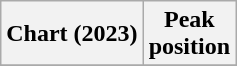<table class="wikitable sortable plainrowheaders" style="text-align:center">
<tr>
<th scope="col">Chart (2023)</th>
<th scope="col">Peak<br>position</th>
</tr>
<tr>
</tr>
</table>
